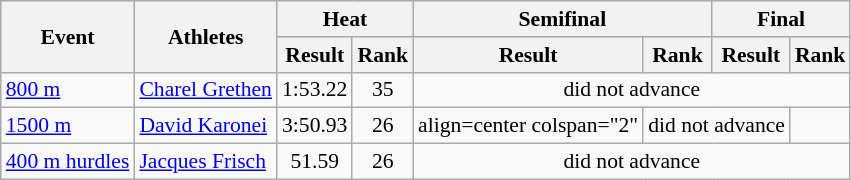<table class="wikitable" border="1" style="font-size:90%">
<tr>
<th rowspan="2">Event</th>
<th rowspan="2">Athletes</th>
<th colspan="2">Heat</th>
<th colspan="2">Semifinal</th>
<th colspan="2">Final</th>
</tr>
<tr>
<th>Result</th>
<th>Rank</th>
<th>Result</th>
<th>Rank</th>
<th>Result</th>
<th>Rank</th>
</tr>
<tr>
<td><a href='#'>800 m</a></td>
<td><a href='#'>Charel Grethen</a></td>
<td align=center>1:53.22</td>
<td align=center>35</td>
<td align=center colspan="4">did not advance</td>
</tr>
<tr>
<td><a href='#'>1500 m</a></td>
<td><a href='#'>David Karonei</a></td>
<td align=center>3:50.93</td>
<td align=center>26</td>
<td>align=center colspan="2" </td>
<td align=center colspan="2">did not advance</td>
</tr>
<tr>
<td><a href='#'>400 m hurdles</a></td>
<td><a href='#'>Jacques Frisch</a></td>
<td align=center>51.59</td>
<td align=center>26</td>
<td align=center colspan="4">did not advance</td>
</tr>
</table>
